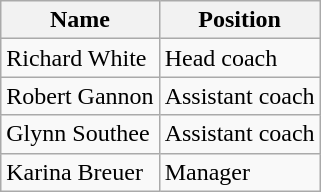<table class="wikitable sortable">
<tr>
<th>Name</th>
<th>Position</th>
</tr>
<tr>
<td> Richard White</td>
<td>Head coach</td>
</tr>
<tr>
<td> Robert Gannon</td>
<td>Assistant coach</td>
</tr>
<tr>
<td> Glynn Southee</td>
<td>Assistant coach</td>
</tr>
<tr>
<td> Karina Breuer</td>
<td>Manager</td>
</tr>
</table>
